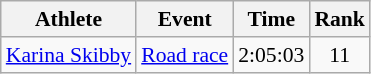<table class="wikitable" style="font-size:90%">
<tr>
<th>Athlete</th>
<th>Event</th>
<th>Time</th>
<th>Rank</th>
</tr>
<tr align=center>
<td align=left><a href='#'>Karina Skibby</a></td>
<td align=left><a href='#'>Road race</a></td>
<td>2:05:03</td>
<td>11</td>
</tr>
</table>
